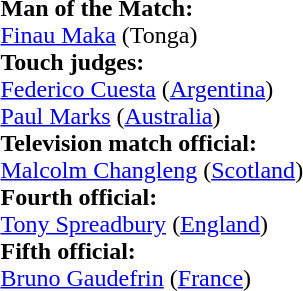<table>
<tr>
<td><br><strong>Man of the Match:</strong>
<br><a href='#'>Finau Maka</a> (Tonga)<br><strong>Touch judges:</strong>
<br><a href='#'>Federico Cuesta</a> (<a href='#'>Argentina</a>)
<br><a href='#'>Paul Marks</a> (<a href='#'>Australia</a>)
<br><strong>Television match official:</strong>
<br><a href='#'>Malcolm Changleng</a> (<a href='#'>Scotland</a>)
<br><strong>Fourth official:</strong>
<br><a href='#'>Tony Spreadbury</a> (<a href='#'>England</a>)
<br><strong>Fifth official:</strong>
<br><a href='#'>Bruno Gaudefrin</a> (<a href='#'>France</a>)</td>
</tr>
</table>
